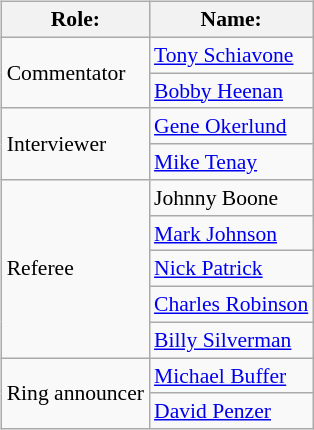<table class=wikitable style="font-size:90%; margin: 0.5em 0 0.5em 1em; float: right; clear: right;">
<tr>
<th>Role:</th>
<th>Name:</th>
</tr>
<tr>
<td rowspan=2>Commentator</td>
<td><a href='#'>Tony Schiavone</a></td>
</tr>
<tr>
<td><a href='#'>Bobby Heenan</a></td>
</tr>
<tr>
<td rowspan=2>Interviewer</td>
<td><a href='#'>Gene Okerlund</a></td>
</tr>
<tr>
<td><a href='#'>Mike Tenay</a></td>
</tr>
<tr>
<td rowspan=5>Referee</td>
<td>Johnny Boone</td>
</tr>
<tr>
<td><a href='#'>Mark Johnson</a></td>
</tr>
<tr>
<td><a href='#'>Nick Patrick</a></td>
</tr>
<tr>
<td><a href='#'>Charles Robinson</a></td>
</tr>
<tr>
<td><a href='#'>Billy Silverman</a></td>
</tr>
<tr>
<td rowspan=2>Ring announcer</td>
<td><a href='#'>Michael Buffer</a></td>
</tr>
<tr>
<td><a href='#'>David Penzer</a></td>
</tr>
</table>
